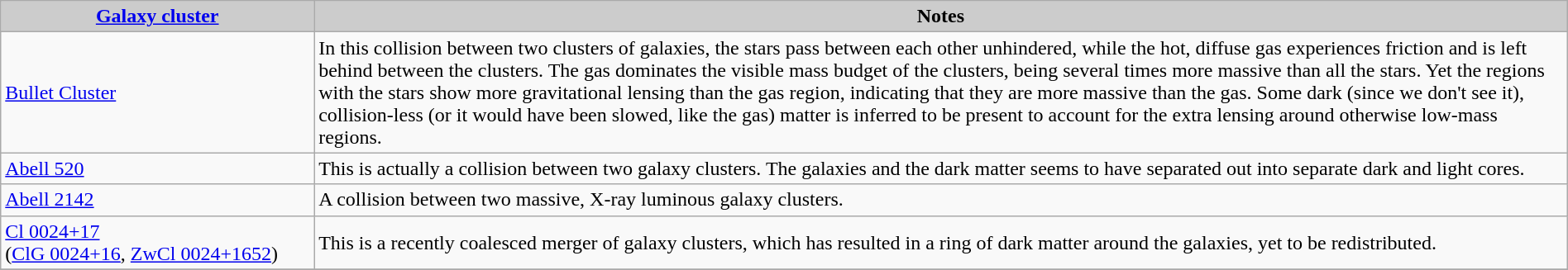<table class="wikitable" width="100%" style="text-align:left;">
<tr>
<th style="background:#CCCCCC;" width="20%"><a href='#'>Galaxy cluster</a></th>
<th style="background:#CCCCCC;text-align:center;" width="80%">Notes</th>
</tr>
<tr>
<td><a href='#'>Bullet Cluster</a></td>
<td>In this collision between two clusters of galaxies, the stars pass between each other unhindered, while the hot, diffuse gas experiences friction and is left behind between the clusters. The gas dominates the visible mass budget of the clusters, being several times more massive than all the stars. Yet the regions with the stars show more gravitational lensing than the gas region, indicating that they are more massive than the gas. Some dark (since we don't see it), collision-less (or it would have been slowed, like the gas) matter is inferred to be present to account for the extra lensing around otherwise low-mass regions.</td>
</tr>
<tr>
<td><a href='#'>Abell 520</a></td>
<td>This is actually a collision between two galaxy clusters. The galaxies and the dark matter seems to have separated out into separate dark and light cores.</td>
</tr>
<tr>
<td><a href='#'>Abell 2142</a></td>
<td>A collision between two massive, X-ray luminous galaxy clusters.</td>
</tr>
<tr>
<td><a href='#'>Cl 0024+17</a> <br> (<a href='#'>ClG 0024+16</a>, <a href='#'>ZwCl 0024+1652</a>)</td>
<td>This is a recently coalesced merger of galaxy clusters, which has resulted in a ring of dark matter around the galaxies, yet to be redistributed.</td>
</tr>
<tr>
</tr>
</table>
